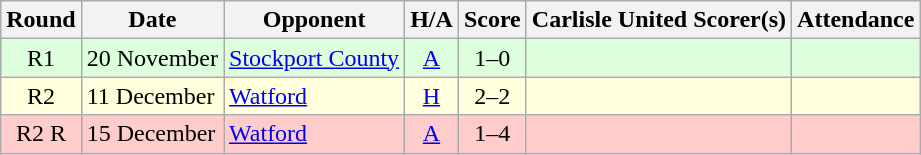<table class="wikitable" style="text-align:center">
<tr>
<th>Round</th>
<th>Date</th>
<th>Opponent</th>
<th>H/A</th>
<th>Score</th>
<th>Carlisle United Scorer(s)</th>
<th>Attendance</th>
</tr>
<tr bgcolor=#ddffdd>
<td>R1</td>
<td align=left>20 November</td>
<td align=left><a href='#'>Stockport County</a></td>
<td><a href='#'>A</a></td>
<td>1–0</td>
<td align=left></td>
<td></td>
</tr>
<tr bgcolor=#ffffdd>
<td>R2</td>
<td align=left>11 December</td>
<td align=left><a href='#'>Watford</a></td>
<td><a href='#'>H</a></td>
<td>2–2</td>
<td align=left></td>
<td></td>
</tr>
<tr bgcolor=#FFCCCC>
<td>R2 R</td>
<td align=left>15 December</td>
<td align=left><a href='#'>Watford</a></td>
<td><a href='#'>A</a></td>
<td>1–4</td>
<td align=left></td>
<td></td>
</tr>
</table>
